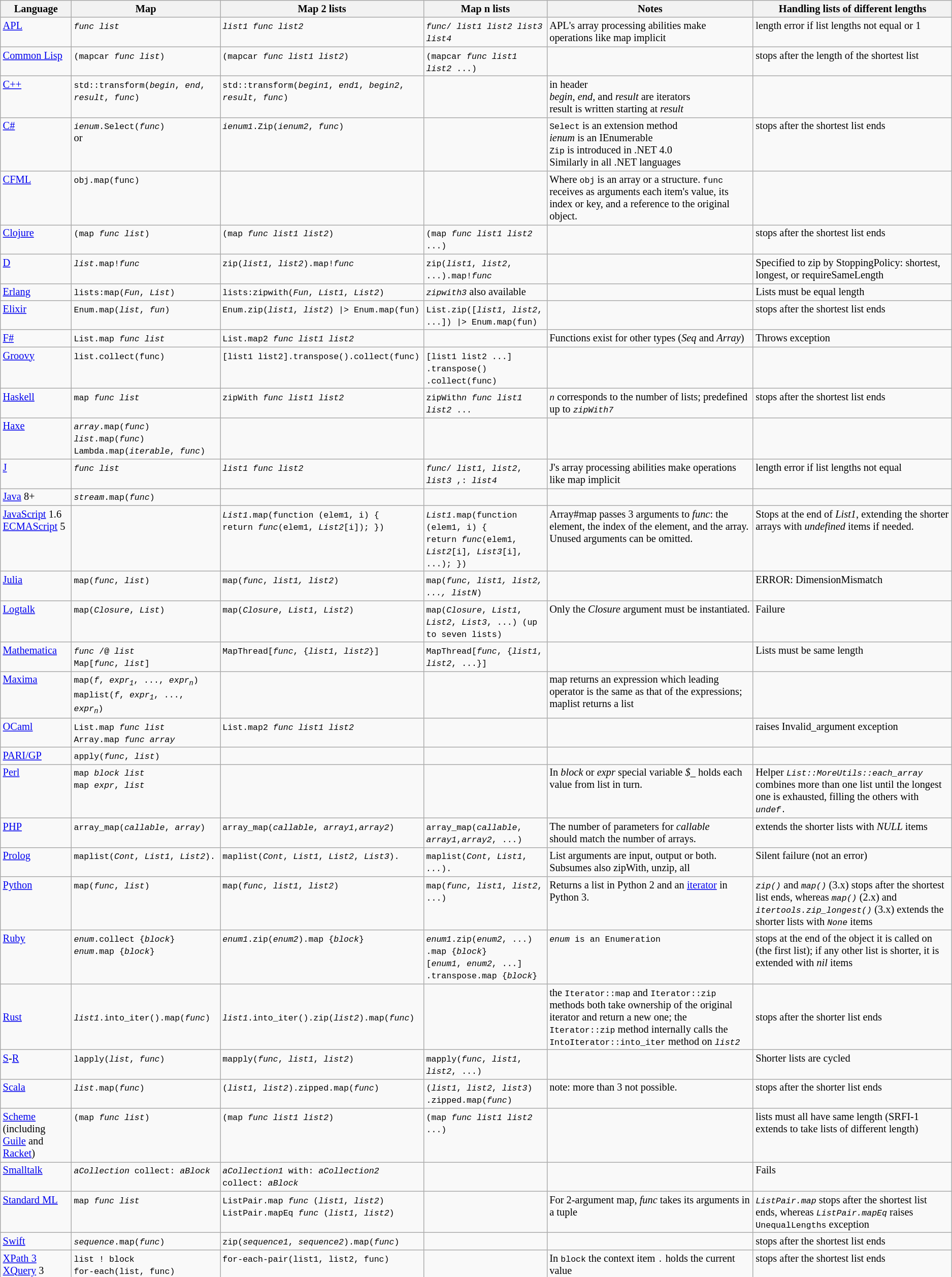<table class="wikitable" style="font-size: 85%">
<tr>
<th scope="col">Language</th>
<th scope="col">Map</th>
<th scope="col">Map 2 lists</th>
<th scope="col">Map n lists</th>
<th scope="col">Notes</th>
<th scope="col">Handling lists of different lengths</th>
</tr>
<tr valign="top">
<td><a href='#'>APL</a></td>
<td><code><em>func</em> <em>list</em></code></td>
<td><code><em>list1</em> <em>func</em> <em>list2</em></code></td>
<td><code><em>func</em>/ <em>list1</em> <em>list2</em> <em>list3</em> <em>list4</em></code></td>
<td>APL's array processing abilities make operations like map implicit</td>
<td>length error if list lengths not equal or 1</td>
</tr>
<tr valign="top">
<td><a href='#'>Common Lisp</a></td>
<td><code>(mapcar <em>func</em> <em>list</em>)</code></td>
<td><code>(mapcar <em>func</em> <em>list1</em> <em>list2</em>)</code></td>
<td><code>(mapcar <em>func</em> <em>list1</em> <em>list2</em> ...)</code></td>
<td></td>
<td>stops after the length of the shortest list</td>
</tr>
<tr valign="top">
<td><a href='#'>C++</a></td>
<td><code>std::transform(<wbr><em>begin</em>, <em>end</em>, <em>result</em>, <em>func</em>)</code></td>
<td><code>std::transform(<wbr><em>begin1</em>, <em>end1</em>, <em>begin2</em>, <em>result</em>, <em>func</em>)</code></td>
<td></td>
<td>in header <algorithm><br> <em>begin</em>, <em>end</em>, and <em>result</em> are iterators<br> result is written starting at <em>result</em></td>
<td></td>
</tr>
<tr valign="top">
<td><a href='#'>C#</a></td>
<td><code><em>ienum</em>.Select(<em>func</em>)</code><br>or<br></td>
<td><code><em>ienum1</em>.Zip(<em>ienum2</em>, <em>func</em>)</code></td>
<td></td>
<td><code>Select</code> is an extension method<br> <em>ienum</em> is an IEnumerable<br><code>Zip</code> is introduced in .NET 4.0<br>Similarly in all .NET languages</td>
<td>stops after the shortest list ends</td>
</tr>
<tr valign="top">
<td><a href='#'>CFML</a></td>
<td><code>obj.map(func)</code></td>
<td></td>
<td></td>
<td>Where <code>obj</code> is an array or a structure. <code>func</code> receives as arguments each item's value, its index or key, and a reference to the original object.</td>
<td></td>
</tr>
<tr valign="top">
<td><a href='#'>Clojure</a></td>
<td><code>(map <em>func</em> <em>list</em>)</code></td>
<td><code>(map <em>func</em> <em>list1</em> <em>list2</em>)</code></td>
<td><code>(map <em>func</em> <em>list1</em> <em>list2</em> ...)</code></td>
<td></td>
<td>stops after the shortest list ends</td>
</tr>
<tr valign="top">
<td><a href='#'>D</a></td>
<td><code><em>list</em>.map!<em>func</em></code></td>
<td><code>zip(<em>list1</em>, <em>list2</em>).map!<em>func</em></code></td>
<td><code>zip(<em>list1</em>, <em>list2</em>, ...).map!<em>func</em></code></td>
<td></td>
<td>Specified to zip by StoppingPolicy: shortest, longest, or requireSameLength</td>
</tr>
<tr valign="top">
<td><a href='#'>Erlang</a></td>
<td><code>lists:map(<em>Fun</em>, <em>List</em>)</code></td>
<td><code>lists:zipwith(<em>Fun</em>, <em>List1</em>, <em>List2</em>)</code></td>
<td><code><em>zipwith3</em></code> also available</td>
<td></td>
<td>Lists must be equal length</td>
</tr>
<tr valign="top">
<td><a href='#'>Elixir</a></td>
<td><code>Enum.map(<em>list</em>, <em>fun</em>)</code></td>
<td><code>Enum.zip(<em>list1</em>, <em>list2</em>) &#124;> Enum.map(fun)</code></td>
<td><code>List.zip([<em>list1</em>, <em>list2</em>, ...]) &#124;> Enum.map(fun)</code></td>
<td></td>
<td>stops after the shortest list ends</td>
</tr>
<tr valign="top">
<td><a href='#'>F#</a></td>
<td><code>List.map <em>func</em> <em>list</em></code></td>
<td><code>List.map2 <em>func</em> <em>list1</em> <em>list2</em></code></td>
<td></td>
<td>Functions exist for other types (<em>Seq</em> and <em>Array</em>)</td>
<td>Throws exception</td>
</tr>
<tr valign="top">
<td><a href='#'>Groovy</a></td>
<td><code>list.collect(func)</code></td>
<td><code>[list1 list2]<wbr>.transpose()<wbr>.collect(func)</code></td>
<td><code>[list1 list2 ...]<wbr>.transpose()<wbr>.collect(func)</code></td>
<td></td>
<td></td>
</tr>
<tr valign="top">
<td><a href='#'>Haskell</a></td>
<td><code>map <em>func</em> <em>list</em></code></td>
<td><code>zipWith <em>func</em> <em>list1</em> <em>list2</em></code></td>
<td><code>zipWith<em>n</em> <em>func</em> <em>list1</em> <em>list2</em> ...</code></td>
<td><code><em>n</em></code> corresponds to the number of lists; predefined up to <code><em>zipWith7</em></code></td>
<td>stops after the shortest list ends</td>
</tr>
<tr valign="top">
<td><a href='#'>Haxe</a></td>
<td><code><em>array</em>.map(<em>func</em>)<br><em>list</em>.map(<em>func</em>)<br>Lambda.map(<em>iterable</em>, <em>func</em>)</code></td>
<td></td>
<td></td>
<td></td>
<td></td>
</tr>
<tr valign="top">
<td><a href='#'>J</a></td>
<td><code><em>func</em> <em>list</em></code></td>
<td><code><em>list1</em> <em>func</em> <em>list2</em></code></td>
<td><code><em>func</em>/ <em>list1</em>, <em>list2</em>, <em>list3</em> ,: <em>list4</em></code></td>
<td>J's array processing abilities make operations like map implicit</td>
<td>length error if list lengths not equal</td>
</tr>
<tr valign="top">
<td><a href='#'>Java</a> 8+</td>
<td><code><em>stream</em>.map(<em>func</em>)</code></td>
<td></td>
<td></td>
<td></td>
<td></td>
</tr>
<tr valign="top">
<td><a href='#'>JavaScript</a> 1.6<br><a href='#'>ECMAScript</a> 5</td>
<td></td>
<td><code><em>List1</em>.map(function (elem1, i) { <br>return <em>func</em>(elem1, <em>List2</em>[i]); })</code></td>
<td><code><em>List1</em>.map(function (elem1, i) { <br>return <em>func</em>(elem1, <em>List2</em>[i], <em>List3</em>[i], ...); })</code></td>
<td>Array#map passes 3 arguments to <em>func</em>: the element, the index of the element, and the array.  Unused arguments can be omitted.</td>
<td>Stops at the end of <em>List1</em>, extending the shorter arrays with <em>undefined</em> items if needed.</td>
</tr>
<tr valign="top">
<td><a href='#'>Julia</a></td>
<td><code>map(<em>func</em>, <em>list</em>)</code></td>
<td><code>map(<em>func</em>, <em>list1, list2</em>)</code></td>
<td><code>map(<em>func</em>, <em>list1, list2, ..., listN</em>)</code></td>
<td></td>
<td>ERROR: DimensionMismatch</td>
</tr>
<tr valign="top">
<td><a href='#'>Logtalk</a></td>
<td><code>map(<em>Closure</em>, <em>List</em>)</code></td>
<td><code>map(<em>Closure</em>, <em>List1</em>, <em>List2</em>)</code></td>
<td><code>map(<em>Closure</em>, <em>List1</em>, <em>List2</em>, <em>List3</em>, ...) (up to seven lists)</code></td>
<td>Only the <em>Closure</em> argument must be instantiated.</td>
<td>Failure</td>
</tr>
<tr valign="top">
<td><a href='#'>Mathematica</a></td>
<td><code><em>func</em> /@ <em>list</em> <br> Map[<em>func</em>, <em>list</em>]</code></td>
<td><code>MapThread[<em>func</em>, {<em>list1</em>, <em>list2</em>}]</code></td>
<td><code>MapThread[<em>func</em>, {<em>list1</em>, <em>list2</em>, ...}]</code></td>
<td></td>
<td>Lists must be same length</td>
</tr>
<tr valign="top">
<td><a href='#'>Maxima</a></td>
<td><code>map(<em>f</em>, <em>expr<sub>1</sub></em>, ..., <em>expr<sub>n</sub></em>)<br>maplist(<em>f</em>, <em>expr<sub>1</sub></em>, ..., <em>expr<sub>n</sub></em>)</code></td>
<td></td>
<td></td>
<td>map returns an expression which leading operator is the same as that of the expressions;<br>maplist returns a list</td>
<td></td>
</tr>
<tr valign="top">
<td><a href='#'>OCaml</a></td>
<td><code>List.map <em>func</em> <em>list</em><br> Array.map <em>func</em> <em>array</em></code></td>
<td><code>List.map2 <em>func</em> <em>list1</em> <em>list2</em></code></td>
<td></td>
<td></td>
<td>raises Invalid_argument exception</td>
</tr>
<tr valign="top">
<td><a href='#'>PARI/GP</a></td>
<td><code>apply(<em>func</em>, <em>list</em>)</code></td>
<td></td>
<td></td>
<td></td>
<td></td>
</tr>
<tr valign="top">
<td><a href='#'>Perl</a></td>
<td><code>map <em>block</em> <em>list</em><br> map <em>expr</em>, <em>list</em></code></td>
<td></td>
<td></td>
<td>In <em>block</em> or <em>expr</em> special variable <em>$_</em> holds each value from list in turn.</td>
<td>Helper <code><em>List::MoreUtils::each_array</em></code> combines more than one list until the longest one is exhausted, filling the others with <code><em>undef</em>.</code></td>
</tr>
<tr valign="top">
<td><a href='#'>PHP</a></td>
<td><code>array_map(<em>callable</em>, <em>array</em>)</code></td>
<td><code>array_map(<em>callable</em>, <em>array1</em>,<em>array2</em>)</code></td>
<td><code>array_map(<em>callable</em>, <em>array1</em>,<em>array2</em>, ...)</code></td>
<td>The number of parameters for <em>callable</em><br>should match the number of arrays.</td>
<td>extends the shorter lists with <em>NULL</em> items</td>
</tr>
<tr valign="top">
<td><a href='#'>Prolog</a></td>
<td><code>maplist(<em>Cont</em>, <em>List1</em>, <em>List2</em>).</code></td>
<td><code>maplist(<em>Cont</em>, <em>List1</em>, <em>List2</em>, <em>List3</em>).</code></td>
<td><code>maplist(<em>Cont</em>, <em>List1</em>, <em>...</em>).</code></td>
<td>List arguments are input, output or both. Subsumes also zipWith, unzip, all</td>
<td>Silent failure (not an error)</td>
</tr>
<tr valign="top">
<td><a href='#'>Python</a></td>
<td><code>map(<em>func</em>, <em>list</em>)</code></td>
<td><code>map(<em>func</em>, <em>list1</em>, <em>list2</em>)</code></td>
<td><code>map(<em>func</em>, <em>list1</em>, <em>list2</em>, ...)</code></td>
<td>Returns a list in Python 2 and an <a href='#'>iterator</a> in Python 3.</td>
<td><code><em>zip()</em></code> and <code><em>map()</em></code> (3.x) stops after the shortest list ends, whereas <code><em>map()</em></code> (2.x) and <code><em>itertools.zip_longest()</em></code> (3.x) extends the shorter lists with <code><em>None</em></code> items</td>
</tr>
<tr valign="top">
<td><a href='#'>Ruby</a></td>
<td><code><em>enum</em>.collect {<em>block</em>}<br> <em>enum</em>.map {<em>block</em>}</code></td>
<td><code><em>enum1</em>.zip(<em>enum2</em>)<wbr>.map {<em>block</em>}</code></td>
<td><code><em>enum1</em>.zip(<em>enum2</em>, ...)<wbr>.map {<em>block</em>} <br> [<em>enum1</em>, <em>enum2</em>, ...]<wbr>.transpose.map {<em>block</em>}</code></td>
<td><code><em>enum</em> is an Enumeration</code></td>
<td>stops at the end of the object it is called on (the first list); if any other list is shorter, it is extended with <em>nil</em> items</td>
</tr>
<tr>
<td><a href='#'>Rust</a></td>
<td><code><em>list1</em>.into_iter().map(<em>func</em>)</code></td>
<td><code><em>list1</em>.into_iter().zip(<em>list2</em>).map(<em>func</em>)</code></td>
<td></td>
<td>the <code>Iterator::map</code> and <code>Iterator::zip</code> methods both take ownership of the original iterator and return a new one; the <code>Iterator::zip</code> method internally calls the <code>IntoIterator::into_iter</code> method on <code><em>list2</em></code></td>
<td>stops after the shorter list ends</td>
</tr>
<tr valign="top">
<td><a href='#'>S</a>-<a href='#'>R</a></td>
<td><code>lapply(<em>list</em>, <em>func</em>)</code></td>
<td><code>mapply(<em>func</em>, <em>list1</em>, <em>list2</em>)</code></td>
<td><code>mapply(<em>func</em>, <em>list1</em>, <em>list2</em>, ...)</code></td>
<td></td>
<td>Shorter lists are cycled</td>
</tr>
<tr valign="top">
<td><a href='#'>Scala</a></td>
<td><code><em>list</em>.map(<em>func</em>)</code></td>
<td><code>(<em>list1</em>, <em>list2</em>)<wbr>.zipped.map(<em>func</em>)</code></td>
<td><code>(<em>list1</em>, <em>list2</em>, <em>list3</em>)<wbr>.zipped.map(<em>func</em>)</code></td>
<td>note: more than 3 not possible.</td>
<td>stops after the shorter list ends</td>
</tr>
<tr valign="top">
<td><a href='#'>Scheme</a> (including <a href='#'>Guile</a> and <a href='#'>Racket</a>)</td>
<td><code>(map <em>func</em> <em>list</em>)</code></td>
<td><code>(map <em>func</em> <em>list1</em> <em>list2</em>)</code></td>
<td><code>(map <em>func</em> <em>list1</em> <em>list2</em> ...)</code></td>
<td></td>
<td>lists must all have same length  (SRFI-1 extends to take lists of different length)</td>
</tr>
<tr valign="top">
<td><a href='#'>Smalltalk</a></td>
<td><code><em>aCollection</em> collect: <em>aBlock</em></code></td>
<td><code><em>aCollection1</em> with: <em>aCollection2</em> collect: <em>aBlock</em></code></td>
<td></td>
<td></td>
<td>Fails</td>
</tr>
<tr valign="top">
<td><a href='#'>Standard ML</a></td>
<td><code>map <em>func</em> <em>list</em></code></td>
<td><code>ListPair.map <em>func</em> (<em>list1</em>, <em>list2</em>) <br> ListPair.mapEq <em>func</em> (<em>list1</em>, <em>list2</em>)</code></td>
<td></td>
<td>For 2-argument map, <em>func</em> takes its arguments in a tuple</td>
<td><code><em>ListPair.map</em></code> stops after the shortest list ends, whereas <code><em>ListPair.mapEq</em></code> raises <code>UnequalLengths</code> exception</td>
</tr>
<tr valign="top">
<td><a href='#'>Swift</a></td>
<td><code><em>sequence</em>.map(<em>func</em>)</code></td>
<td><code>zip(<em>sequence1</em>, <em>sequence2</em>).map(<em>func</em>)</code></td>
<td></td>
<td></td>
<td>stops after the shortest list ends</td>
</tr>
<tr valign="top">
<td><a href='#'>XPath 3</a><br><a href='#'>XQuery</a> 3</td>
<td><code>list ! block</code><br> <code>for-each(list, func)</code></td>
<td><code>for-each-pair(list1, list2, func)</code></td>
<td></td>
<td>In <code>block</code> the context item <code>.</code> holds the current value</td>
<td>stops after the shortest list ends</td>
</tr>
</table>
